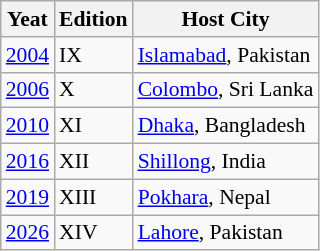<table class="wikitable" style="font-size:90%">
<tr>
<th>Yeat</th>
<th>Edition</th>
<th>Host City</th>
</tr>
<tr>
<td><a href='#'>2004</a></td>
<td>IX</td>
<td><a href='#'>Islamabad</a>, Pakistan</td>
</tr>
<tr>
<td><a href='#'>2006</a></td>
<td>X</td>
<td><a href='#'>Colombo</a>, Sri Lanka</td>
</tr>
<tr>
<td><a href='#'>2010</a></td>
<td>XI</td>
<td><a href='#'>Dhaka</a>, Bangladesh</td>
</tr>
<tr>
<td><a href='#'>2016</a></td>
<td>XII</td>
<td><a href='#'>Shillong</a>, India</td>
</tr>
<tr>
<td><a href='#'>2019</a></td>
<td>XIII</td>
<td><a href='#'>Pokhara</a>, Nepal</td>
</tr>
<tr>
<td><a href='#'>2026</a></td>
<td>XIV</td>
<td><a href='#'>Lahore</a>, Pakistan</td>
</tr>
</table>
